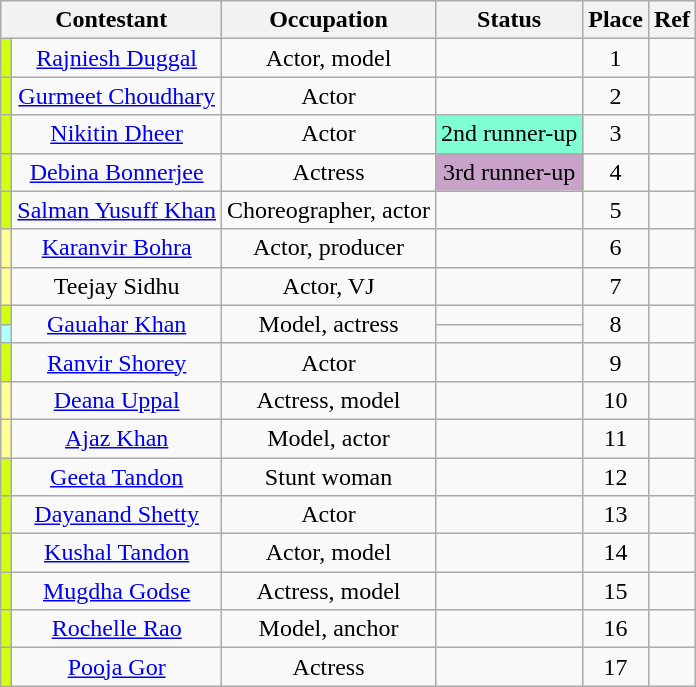<table class="wikitable sortable" style="text-align:center;">
<tr>
<th colspan="2">Contestant</th>
<th>Occupation</th>
<th>Status</th>
<th>Place</th>
<th>Ref</th>
</tr>
<tr>
<td style="background:#D0FF14;"></td>
<td><a href='#'>Rajniesh Duggal</a></td>
<td>Actor, model</td>
<td></td>
<td>1</td>
<td></td>
</tr>
<tr>
<td style="background:#D0FF14;"></td>
<td><a href='#'>Gurmeet Choudhary</a></td>
<td>Actor</td>
<td></td>
<td>2</td>
<td></td>
</tr>
<tr>
<td style="background:#D0FF14;"></td>
<td><a href='#'>Nikitin Dheer</a></td>
<td>Actor</td>
<td bgcolor="#7FFFD4">2nd runner-up</td>
<td>3</td>
<td></td>
</tr>
<tr>
<td style="background:#D0FF14;"></td>
<td><a href='#'>Debina Bonnerjee</a></td>
<td>Actress</td>
<td bgcolor="#C8A2C8">3rd runner-up</td>
<td>4</td>
<td></td>
</tr>
<tr>
<td style="background:#D0FF14;"></td>
<td><a href='#'>Salman Yusuff Khan</a></td>
<td>Choreographer, actor</td>
<td></td>
<td>5</td>
<td></td>
</tr>
<tr>
<td style="background:#FFFF99;"></td>
<td><a href='#'>Karanvir Bohra</a></td>
<td>Actor, producer</td>
<td></td>
<td>6</td>
<td></td>
</tr>
<tr>
<td style="background:#FFFF99;"></td>
<td>Teejay Sidhu</td>
<td>Actor, VJ</td>
<td></td>
<td>7</td>
<td></td>
</tr>
<tr>
<td style="background:#D0FF14;"></td>
<td rowspan="2"><a href='#'>Gauahar Khan</a></td>
<td rowspan="2">Model, actress</td>
<td></td>
<td rowspan="2">8</td>
<td rowspan="2"></td>
</tr>
<tr>
<td style="background:#B2FFFF;"></td>
<td></td>
</tr>
<tr>
<td style="background:#D0FF14;"></td>
<td><a href='#'>Ranvir Shorey</a></td>
<td>Actor</td>
<td></td>
<td>9</td>
<td></td>
</tr>
<tr>
<td style="background:#FFFF99;"></td>
<td><a href='#'>Deana Uppal</a></td>
<td>Actress, model</td>
<td></td>
<td>10</td>
<td></td>
</tr>
<tr>
<td style="background:#FFFF99;"></td>
<td><a href='#'>Ajaz Khan</a></td>
<td>Model, actor</td>
<td></td>
<td>11</td>
<td></td>
</tr>
<tr>
<td style="background:#D0FF14;"></td>
<td><a href='#'>Geeta Tandon</a></td>
<td>Stunt woman</td>
<td></td>
<td>12</td>
<td></td>
</tr>
<tr>
<td style="background:#D0FF14;"></td>
<td><a href='#'>Dayanand Shetty</a></td>
<td>Actor</td>
<td></td>
<td>13</td>
<td></td>
</tr>
<tr>
<td style="background:#D0FF14;"></td>
<td><a href='#'>Kushal Tandon</a></td>
<td>Actor, model</td>
<td></td>
<td>14</td>
<td></td>
</tr>
<tr>
<td style="background:#D0FF14;"></td>
<td><a href='#'>Mugdha Godse</a></td>
<td>Actress, model</td>
<td></td>
<td>15</td>
<td></td>
</tr>
<tr>
<td style="background:#D0FF14;"></td>
<td><a href='#'>Rochelle Rao</a></td>
<td>Model, anchor</td>
<td></td>
<td>16</td>
<td></td>
</tr>
<tr>
<td style="background:#D0FF14;"></td>
<td><a href='#'>Pooja Gor</a></td>
<td>Actress</td>
<td></td>
<td>17</td>
<td></td>
</tr>
</table>
